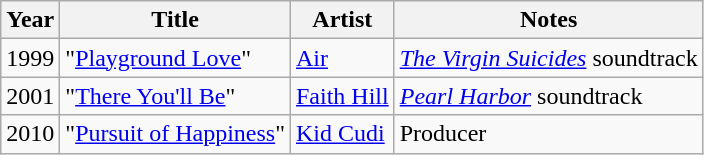<table class="wikitable sortable">
<tr>
<th>Year</th>
<th>Title</th>
<th>Artist</th>
<th class="unsortable">Notes</th>
</tr>
<tr>
<td>1999</td>
<td>"<a href='#'>Playground Love</a>"</td>
<td><a href='#'>Air</a></td>
<td><em><a href='#'>The Virgin Suicides</a></em> soundtrack</td>
</tr>
<tr>
<td>2001</td>
<td>"<a href='#'>There You'll Be</a>"</td>
<td><a href='#'>Faith Hill</a></td>
<td><em><a href='#'>Pearl Harbor</a></em> soundtrack</td>
</tr>
<tr>
<td>2010</td>
<td>"<a href='#'>Pursuit of Happiness</a>"</td>
<td><a href='#'>Kid Cudi</a></td>
<td>Producer</td>
</tr>
</table>
